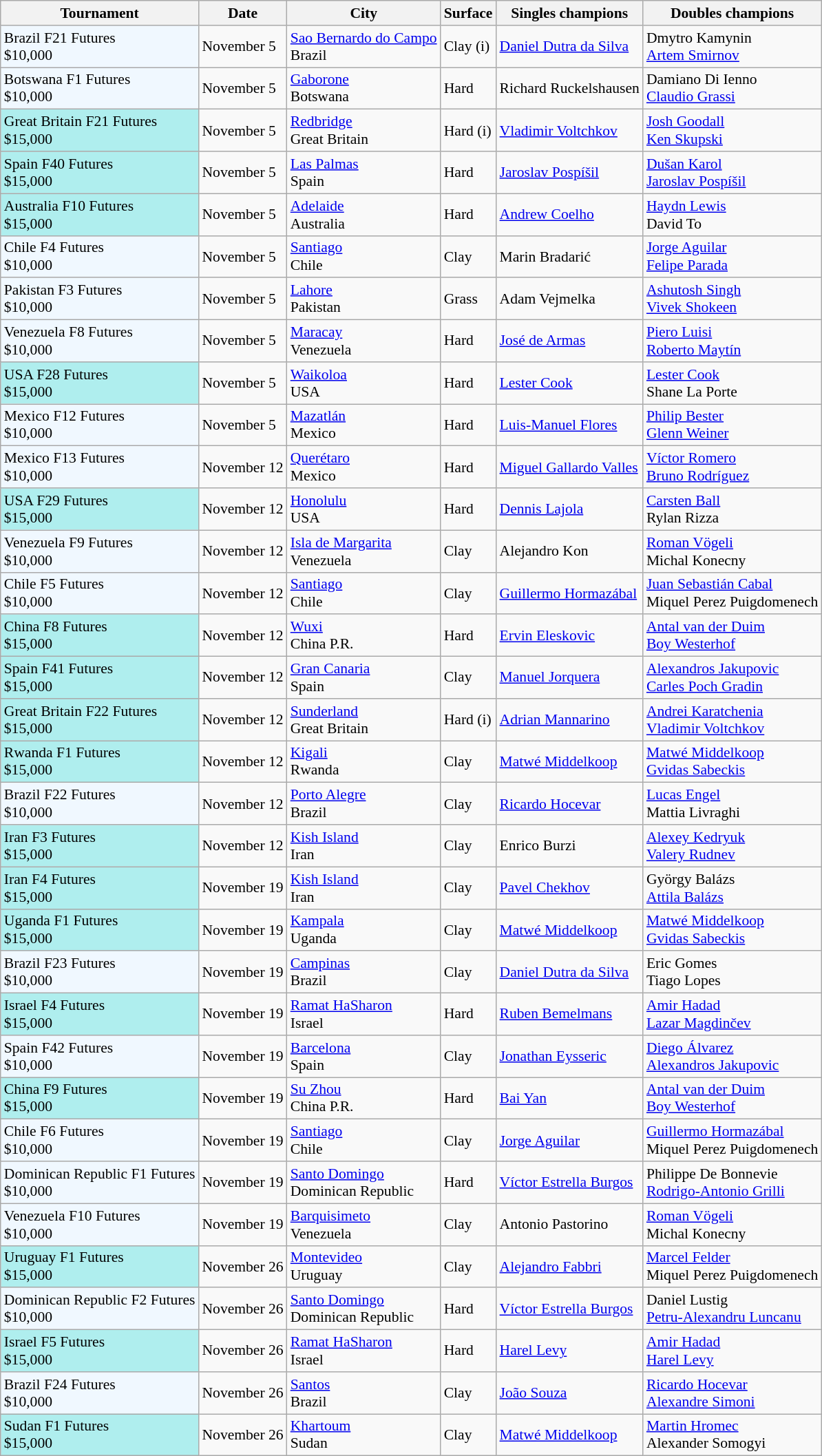<table class="sortable wikitable" style="font-size:90%">
<tr>
<th>Tournament</th>
<th>Date</th>
<th>City</th>
<th>Surface</th>
<th>Singles champions</th>
<th>Doubles champions</th>
</tr>
<tr>
<td style="background:#f0f8ff;">Brazil F21 Futures<br>$10,000</td>
<td>November 5</td>
<td><a href='#'>Sao Bernardo do Campo</a><br>Brazil</td>
<td>Clay (i)</td>
<td> <a href='#'>Daniel Dutra da Silva</a></td>
<td> Dmytro Kamynin<br> <a href='#'>Artem Smirnov</a></td>
</tr>
<tr>
<td style="background:#f0f8ff;">Botswana F1 Futures<br>$10,000</td>
<td>November 5</td>
<td><a href='#'>Gaborone</a><br>Botswana</td>
<td>Hard</td>
<td> Richard Ruckelshausen</td>
<td> Damiano Di Ienno<br> <a href='#'>Claudio Grassi</a></td>
</tr>
<tr>
<td style="background:#afeeee;">Great Britain F21 Futures<br>$15,000</td>
<td>November 5</td>
<td><a href='#'>Redbridge</a><br>Great Britain</td>
<td>Hard (i)</td>
<td> <a href='#'>Vladimir Voltchkov</a></td>
<td> <a href='#'>Josh Goodall</a><br> <a href='#'>Ken Skupski</a></td>
</tr>
<tr>
<td style="background:#afeeee;">Spain F40 Futures<br>$15,000</td>
<td>November 5</td>
<td><a href='#'>Las Palmas</a><br>Spain</td>
<td>Hard</td>
<td> <a href='#'>Jaroslav Pospíšil</a></td>
<td> <a href='#'>Dušan Karol</a><br> <a href='#'>Jaroslav Pospíšil</a></td>
</tr>
<tr>
<td style="background:#afeeee;">Australia F10 Futures<br>$15,000</td>
<td>November 5</td>
<td><a href='#'>Adelaide</a><br>Australia</td>
<td>Hard</td>
<td> <a href='#'>Andrew Coelho</a></td>
<td> <a href='#'>Haydn Lewis</a><br> David To</td>
</tr>
<tr>
<td style="background:#f0f8ff;">Chile F4 Futures<br>$10,000</td>
<td>November 5</td>
<td><a href='#'>Santiago</a><br>Chile</td>
<td>Clay</td>
<td> Marin Bradarić</td>
<td> <a href='#'>Jorge Aguilar</a><br> <a href='#'>Felipe Parada</a></td>
</tr>
<tr>
<td style="background:#f0f8ff;">Pakistan F3 Futures<br>$10,000</td>
<td>November 5</td>
<td><a href='#'>Lahore</a><br>Pakistan</td>
<td>Grass</td>
<td> Adam Vejmelka</td>
<td> <a href='#'>Ashutosh Singh</a><br> <a href='#'>Vivek Shokeen</a></td>
</tr>
<tr>
<td style="background:#f0f8ff;">Venezuela F8 Futures<br>$10,000</td>
<td>November 5</td>
<td><a href='#'>Maracay</a><br>Venezuela</td>
<td>Hard</td>
<td> <a href='#'>José de Armas</a></td>
<td> <a href='#'>Piero Luisi</a><br> <a href='#'>Roberto Maytín</a></td>
</tr>
<tr>
<td style="background:#afeeee;">USA F28 Futures<br>$15,000</td>
<td>November 5</td>
<td><a href='#'>Waikoloa</a><br>USA</td>
<td>Hard</td>
<td> <a href='#'>Lester Cook</a></td>
<td> <a href='#'>Lester Cook</a><br> Shane La Porte</td>
</tr>
<tr>
<td style="background:#f0f8ff;">Mexico F12 Futures<br>$10,000</td>
<td>November 5</td>
<td><a href='#'>Mazatlán</a><br>Mexico</td>
<td>Hard</td>
<td> <a href='#'>Luis-Manuel Flores</a></td>
<td> <a href='#'>Philip Bester</a><br> <a href='#'>Glenn Weiner</a></td>
</tr>
<tr>
<td style="background:#f0f8ff;">Mexico F13 Futures<br>$10,000</td>
<td>November 12</td>
<td><a href='#'>Querétaro</a><br>Mexico</td>
<td>Hard</td>
<td> <a href='#'>Miguel Gallardo Valles</a></td>
<td> <a href='#'>Víctor Romero</a><br> <a href='#'>Bruno Rodríguez</a></td>
</tr>
<tr>
<td style="background:#afeeee;">USA F29 Futures<br>$15,000</td>
<td>November 12</td>
<td><a href='#'>Honolulu</a><br>USA</td>
<td>Hard</td>
<td> <a href='#'>Dennis Lajola</a></td>
<td> <a href='#'>Carsten Ball</a><br> Rylan Rizza</td>
</tr>
<tr>
<td style="background:#f0f8ff;">Venezuela F9 Futures<br>$10,000</td>
<td>November 12</td>
<td><a href='#'>Isla de Margarita</a><br>Venezuela</td>
<td>Clay</td>
<td> Alejandro Kon</td>
<td> <a href='#'>Roman Vögeli</a><br> Michal Konecny</td>
</tr>
<tr>
<td style="background:#f0f8ff;">Chile F5 Futures<br>$10,000</td>
<td>November 12</td>
<td><a href='#'>Santiago</a><br>Chile</td>
<td>Clay</td>
<td> <a href='#'>Guillermo Hormazábal</a></td>
<td> <a href='#'>Juan Sebastián Cabal</a><br> Miquel Perez Puigdomenech</td>
</tr>
<tr>
<td style="background:#afeeee;">China F8 Futures<br>$15,000</td>
<td>November 12</td>
<td><a href='#'>Wuxi</a><br>China P.R.</td>
<td>Hard</td>
<td> <a href='#'>Ervin Eleskovic</a></td>
<td> <a href='#'>Antal van der Duim</a><br> <a href='#'>Boy Westerhof</a></td>
</tr>
<tr>
<td style="background:#afeeee;">Spain F41 Futures<br>$15,000</td>
<td>November 12</td>
<td><a href='#'>Gran Canaria</a><br>Spain</td>
<td>Clay</td>
<td> <a href='#'>Manuel Jorquera</a></td>
<td> <a href='#'>Alexandros Jakupovic</a><br> <a href='#'>Carles Poch Gradin</a></td>
</tr>
<tr>
<td style="background:#afeeee;">Great Britain F22 Futures<br>$15,000</td>
<td>November 12</td>
<td><a href='#'>Sunderland</a><br>Great Britain</td>
<td>Hard (i)</td>
<td> <a href='#'>Adrian Mannarino</a></td>
<td> <a href='#'>Andrei Karatchenia</a><br> <a href='#'>Vladimir Voltchkov</a></td>
</tr>
<tr>
<td style="background:#afeeee;">Rwanda F1 Futures<br>$15,000</td>
<td>November 12</td>
<td><a href='#'>Kigali</a><br>Rwanda</td>
<td>Clay</td>
<td> <a href='#'>Matwé Middelkoop</a></td>
<td> <a href='#'>Matwé Middelkoop</a><br> <a href='#'>Gvidas Sabeckis</a></td>
</tr>
<tr>
<td style="background:#f0f8ff;">Brazil F22 Futures<br>$10,000</td>
<td>November 12</td>
<td><a href='#'>Porto Alegre</a><br>Brazil</td>
<td>Clay</td>
<td> <a href='#'>Ricardo Hocevar</a></td>
<td> <a href='#'>Lucas Engel</a><br> Mattia Livraghi</td>
</tr>
<tr>
<td style="background:#afeeee;">Iran F3 Futures<br>$15,000</td>
<td>November 12</td>
<td><a href='#'>Kish Island</a><br>Iran</td>
<td>Clay</td>
<td> Enrico Burzi</td>
<td> <a href='#'>Alexey Kedryuk</a><br> <a href='#'>Valery Rudnev</a></td>
</tr>
<tr>
<td style="background:#afeeee;">Iran F4 Futures<br>$15,000</td>
<td>November 19</td>
<td><a href='#'>Kish Island</a><br>Iran</td>
<td>Clay</td>
<td> <a href='#'>Pavel Chekhov</a></td>
<td> György Balázs<br> <a href='#'>Attila Balázs</a></td>
</tr>
<tr>
<td style="background:#afeeee;">Uganda F1 Futures<br>$15,000</td>
<td>November 19</td>
<td><a href='#'>Kampala</a><br>Uganda</td>
<td>Clay</td>
<td> <a href='#'>Matwé Middelkoop</a></td>
<td> <a href='#'>Matwé Middelkoop</a><br> <a href='#'>Gvidas Sabeckis</a></td>
</tr>
<tr>
<td style="background:#f0f8ff;">Brazil F23 Futures<br>$10,000</td>
<td>November 19</td>
<td><a href='#'>Campinas</a><br>Brazil</td>
<td>Clay</td>
<td> <a href='#'>Daniel Dutra da Silva</a></td>
<td> Eric Gomes<br> Tiago Lopes</td>
</tr>
<tr>
<td style="background:#afeeee;">Israel F4 Futures<br>$15,000</td>
<td>November 19</td>
<td><a href='#'>Ramat HaSharon</a><br>Israel</td>
<td>Hard</td>
<td> <a href='#'>Ruben Bemelmans</a></td>
<td> <a href='#'>Amir Hadad</a><br> <a href='#'>Lazar Magdinčev</a></td>
</tr>
<tr>
<td style="background:#f0f8ff;">Spain F42 Futures<br>$10,000</td>
<td>November 19</td>
<td><a href='#'>Barcelona</a><br>Spain</td>
<td>Clay</td>
<td> <a href='#'>Jonathan Eysseric</a></td>
<td> <a href='#'>Diego Álvarez</a><br> <a href='#'>Alexandros Jakupovic</a></td>
</tr>
<tr>
<td style="background:#afeeee;">China F9 Futures<br>$15,000</td>
<td>November 19</td>
<td><a href='#'>Su Zhou</a><br>China P.R.</td>
<td>Hard</td>
<td> <a href='#'>Bai Yan</a></td>
<td> <a href='#'>Antal van der Duim</a><br> <a href='#'>Boy Westerhof</a></td>
</tr>
<tr>
<td style="background:#f0f8ff;">Chile F6 Futures<br>$10,000</td>
<td>November 19</td>
<td><a href='#'>Santiago</a><br>Chile</td>
<td>Clay</td>
<td> <a href='#'>Jorge Aguilar</a></td>
<td> <a href='#'>Guillermo Hormazábal</a><br> Miquel Perez Puigdomenech</td>
</tr>
<tr>
<td style="background:#f0f8ff;">Dominican Republic F1 Futures<br>$10,000</td>
<td>November 19</td>
<td><a href='#'>Santo Domingo</a><br>Dominican Republic</td>
<td>Hard</td>
<td> <a href='#'>Víctor Estrella Burgos</a></td>
<td> Philippe De Bonnevie<br> <a href='#'>Rodrigo-Antonio Grilli</a></td>
</tr>
<tr>
<td style="background:#f0f8ff;">Venezuela F10 Futures<br>$10,000</td>
<td>November 19</td>
<td><a href='#'>Barquisimeto</a><br>Venezuela</td>
<td>Clay</td>
<td> Antonio Pastorino</td>
<td> <a href='#'>Roman Vögeli</a><br> Michal Konecny</td>
</tr>
<tr>
<td style="background:#afeeee;">Uruguay F1 Futures<br>$15,000</td>
<td>November 26</td>
<td><a href='#'>Montevideo</a><br>Uruguay</td>
<td>Clay</td>
<td> <a href='#'>Alejandro Fabbri</a></td>
<td> <a href='#'>Marcel Felder</a><br> Miquel Perez Puigdomenech</td>
</tr>
<tr>
<td style="background:#f0f8ff;">Dominican Republic F2 Futures<br>$10,000</td>
<td>November 26</td>
<td><a href='#'>Santo Domingo</a><br>Dominican Republic</td>
<td>Hard</td>
<td> <a href='#'>Víctor Estrella Burgos</a></td>
<td> Daniel Lustig<br> <a href='#'>Petru-Alexandru Luncanu</a></td>
</tr>
<tr>
<td style="background:#afeeee;">Israel F5 Futures<br>$15,000</td>
<td>November 26</td>
<td><a href='#'>Ramat HaSharon</a><br>Israel</td>
<td>Hard</td>
<td> <a href='#'>Harel Levy</a></td>
<td> <a href='#'>Amir Hadad</a><br> <a href='#'>Harel Levy</a></td>
</tr>
<tr>
<td style="background:#f0f8ff;">Brazil F24 Futures<br>$10,000</td>
<td>November 26</td>
<td><a href='#'>Santos</a><br>Brazil</td>
<td>Clay</td>
<td> <a href='#'>João Souza</a></td>
<td> <a href='#'>Ricardo Hocevar</a><br> <a href='#'>Alexandre Simoni</a></td>
</tr>
<tr>
<td style="background:#afeeee;">Sudan F1 Futures<br>$15,000</td>
<td>November 26</td>
<td><a href='#'>Khartoum</a><br>Sudan</td>
<td>Clay</td>
<td> <a href='#'>Matwé Middelkoop</a></td>
<td> <a href='#'>Martin Hromec</a><br> Alexander Somogyi</td>
</tr>
</table>
